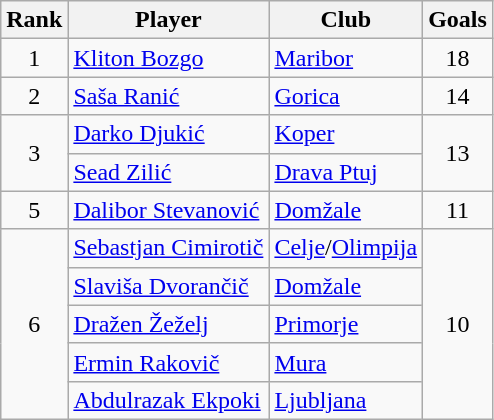<table class="wikitable" style="text-align:left">
<tr>
<th>Rank</th>
<th>Player</th>
<th>Club</th>
<th>Goals</th>
</tr>
<tr>
<td align="center">1</td>
<td> <a href='#'>Kliton Bozgo</a></td>
<td><a href='#'>Maribor</a></td>
<td rowspan=1 align=center>18</td>
</tr>
<tr>
<td align="center">2</td>
<td> <a href='#'>Saša Ranić</a></td>
<td><a href='#'>Gorica</a></td>
<td rowspan=1 align=center>14</td>
</tr>
<tr>
<td rowspan=2 align="center">3</td>
<td> <a href='#'>Darko Djukić</a></td>
<td><a href='#'>Koper</a></td>
<td rowspan=2 align=center>13</td>
</tr>
<tr>
<td> <a href='#'>Sead Zilić</a></td>
<td><a href='#'>Drava Ptuj</a></td>
</tr>
<tr>
<td align="center">5</td>
<td> <a href='#'>Dalibor Stevanović</a></td>
<td><a href='#'>Domžale</a></td>
<td rowspan=1 align=center>11</td>
</tr>
<tr>
<td rowspan=5 align="center">6</td>
<td> <a href='#'>Sebastjan Cimirotič</a></td>
<td><a href='#'>Celje</a>/<a href='#'>Olimpija</a></td>
<td rowspan=5 align=center>10</td>
</tr>
<tr>
<td> <a href='#'>Slaviša Dvorančič</a></td>
<td><a href='#'>Domžale</a></td>
</tr>
<tr>
<td> <a href='#'>Dražen Žeželj</a></td>
<td><a href='#'>Primorje</a></td>
</tr>
<tr>
<td> <a href='#'>Ermin Rakovič</a></td>
<td><a href='#'>Mura</a></td>
</tr>
<tr>
<td> <a href='#'>Abdulrazak Ekpoki</a></td>
<td><a href='#'>Ljubljana</a></td>
</tr>
</table>
